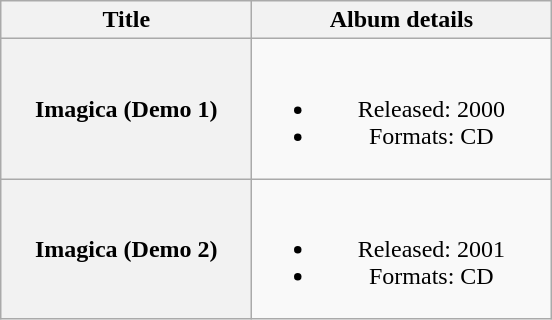<table class="wikitable plainrowheaders" style="text-align:center;">
<tr>
<th scope="col" style="width:10em;">Title</th>
<th scope="col" style="width:12em;">Album details</th>
</tr>
<tr>
<th scope="row">Imagica (Demo 1)</th>
<td><br><ul><li>Released: 2000</li><li>Formats: CD</li></ul></td>
</tr>
<tr>
<th scope="row">Imagica (Demo 2)</th>
<td><br><ul><li>Released: 2001</li><li>Formats: CD</li></ul></td>
</tr>
</table>
